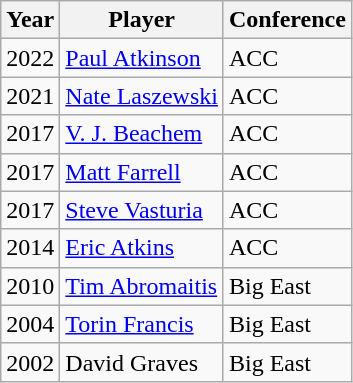<table class="wikitable outercollapse">
<tr>
<th>Year</th>
<th>Player</th>
<th>Conference</th>
</tr>
<tr>
<td>2022</td>
<td><a href='#'>Paul Atkinson</a></td>
<td>ACC</td>
</tr>
<tr>
<td>2021</td>
<td><a href='#'>Nate Laszewski</a></td>
<td>ACC</td>
</tr>
<tr>
<td>2017</td>
<td><a href='#'>V. J. Beachem</a></td>
<td>ACC</td>
</tr>
<tr>
<td>2017</td>
<td><a href='#'>Matt Farrell</a></td>
<td>ACC</td>
</tr>
<tr>
<td>2017</td>
<td><a href='#'>Steve Vasturia</a></td>
<td>ACC</td>
</tr>
<tr>
<td>2014</td>
<td><a href='#'>Eric Atkins</a></td>
<td>ACC</td>
</tr>
<tr>
<td>2010</td>
<td><a href='#'>Tim Abromaitis</a></td>
<td>Big East</td>
</tr>
<tr>
<td>2004</td>
<td><a href='#'>Torin Francis</a></td>
<td>Big East</td>
</tr>
<tr>
<td>2002</td>
<td>David Graves</td>
<td>Big East</td>
</tr>
</table>
